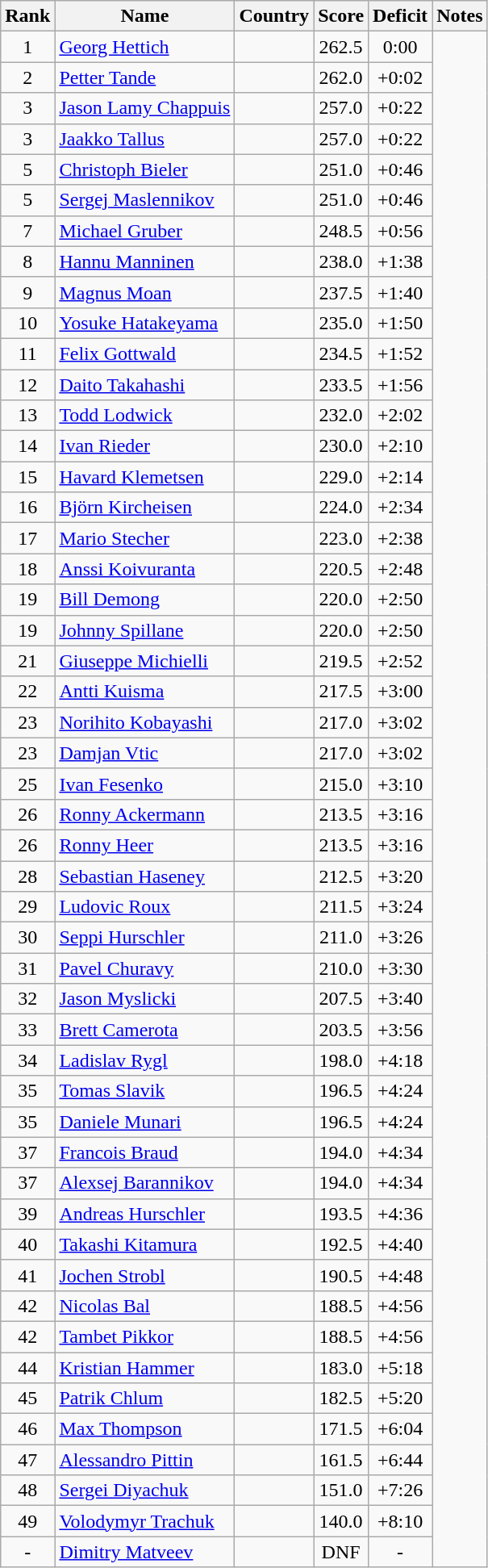<table class="wikitable sortable" style="text-align:center">
<tr>
<th>Rank</th>
<th>Name</th>
<th>Country</th>
<th>Score</th>
<th>Deficit</th>
<th>Notes</th>
</tr>
<tr>
<td>1</td>
<td align="left"><a href='#'>Georg Hettich</a></td>
<td align="left"></td>
<td>262.5</td>
<td>0:00</td>
</tr>
<tr>
<td>2</td>
<td align="left"><a href='#'>Petter Tande</a></td>
<td align="left"></td>
<td>262.0</td>
<td>+0:02</td>
</tr>
<tr>
<td>3</td>
<td align="left"><a href='#'>Jason Lamy Chappuis</a></td>
<td align="left"></td>
<td>257.0</td>
<td>+0:22</td>
</tr>
<tr>
<td>3</td>
<td align="left"><a href='#'>Jaakko Tallus</a></td>
<td align="left"></td>
<td>257.0</td>
<td>+0:22</td>
</tr>
<tr>
<td>5</td>
<td align="left"><a href='#'>Christoph Bieler</a></td>
<td align="left"></td>
<td>251.0</td>
<td>+0:46</td>
</tr>
<tr>
<td>5</td>
<td align="left"><a href='#'>Sergej Maslennikov</a></td>
<td align="left"></td>
<td>251.0</td>
<td>+0:46</td>
</tr>
<tr>
<td>7</td>
<td align="left"><a href='#'>Michael Gruber</a></td>
<td align="left"></td>
<td>248.5</td>
<td>+0:56</td>
</tr>
<tr>
<td>8</td>
<td align="left"><a href='#'>Hannu Manninen</a></td>
<td align="left"></td>
<td>238.0</td>
<td>+1:38</td>
</tr>
<tr>
<td>9</td>
<td align="left"><a href='#'>Magnus Moan</a></td>
<td align="left"></td>
<td>237.5</td>
<td>+1:40</td>
</tr>
<tr>
<td>10</td>
<td align="left"><a href='#'>Yosuke Hatakeyama</a></td>
<td align="left"></td>
<td>235.0</td>
<td>+1:50</td>
</tr>
<tr>
<td>11</td>
<td align="left"><a href='#'>Felix Gottwald</a></td>
<td align="left"></td>
<td>234.5</td>
<td>+1:52</td>
</tr>
<tr>
<td>12</td>
<td align="left"><a href='#'>Daito Takahashi</a></td>
<td align="left"></td>
<td>233.5</td>
<td>+1:56</td>
</tr>
<tr>
<td>13</td>
<td align="left"><a href='#'>Todd Lodwick</a></td>
<td align="left"></td>
<td>232.0</td>
<td>+2:02</td>
</tr>
<tr>
<td>14</td>
<td align="left"><a href='#'>Ivan Rieder</a></td>
<td align="left"></td>
<td>230.0</td>
<td>+2:10</td>
</tr>
<tr>
<td>15</td>
<td align="left"><a href='#'>Havard Klemetsen</a></td>
<td align="left"></td>
<td>229.0</td>
<td>+2:14</td>
</tr>
<tr>
<td>16</td>
<td align="left"><a href='#'>Björn Kircheisen</a></td>
<td align="left"></td>
<td>224.0</td>
<td>+2:34</td>
</tr>
<tr>
<td>17</td>
<td align="left"><a href='#'>Mario Stecher</a></td>
<td align="left"></td>
<td>223.0</td>
<td>+2:38</td>
</tr>
<tr>
<td>18</td>
<td align="left"><a href='#'>Anssi Koivuranta</a></td>
<td align="left"></td>
<td>220.5</td>
<td>+2:48</td>
</tr>
<tr>
<td>19</td>
<td align="left"><a href='#'>Bill Demong</a></td>
<td align="left"></td>
<td>220.0</td>
<td>+2:50</td>
</tr>
<tr>
<td>19</td>
<td align="left"><a href='#'>Johnny Spillane</a></td>
<td align="left"></td>
<td>220.0</td>
<td>+2:50</td>
</tr>
<tr>
<td>21</td>
<td align="left"><a href='#'>Giuseppe Michielli</a></td>
<td align="left"></td>
<td>219.5</td>
<td>+2:52</td>
</tr>
<tr>
<td>22</td>
<td align="left"><a href='#'>Antti Kuisma</a></td>
<td align="left"></td>
<td>217.5</td>
<td>+3:00</td>
</tr>
<tr>
<td>23</td>
<td align="left"><a href='#'>Norihito Kobayashi</a></td>
<td align="left"></td>
<td>217.0</td>
<td>+3:02</td>
</tr>
<tr>
<td>23</td>
<td align="left"><a href='#'>Damjan Vtic</a></td>
<td align="left"></td>
<td>217.0</td>
<td>+3:02</td>
</tr>
<tr>
<td>25</td>
<td align="left"><a href='#'>Ivan Fesenko</a></td>
<td align="left"></td>
<td>215.0</td>
<td>+3:10</td>
</tr>
<tr>
<td>26</td>
<td align="left"><a href='#'>Ronny Ackermann</a></td>
<td align="left"></td>
<td>213.5</td>
<td>+3:16</td>
</tr>
<tr>
<td>26</td>
<td align="left"><a href='#'>Ronny Heer</a></td>
<td align="left"></td>
<td>213.5</td>
<td>+3:16</td>
</tr>
<tr>
<td>28</td>
<td align="left"><a href='#'>Sebastian Haseney</a></td>
<td align="left"></td>
<td>212.5</td>
<td>+3:20</td>
</tr>
<tr>
<td>29</td>
<td align="left"><a href='#'>Ludovic Roux</a></td>
<td align="left"></td>
<td>211.5</td>
<td>+3:24</td>
</tr>
<tr>
<td>30</td>
<td align="left"><a href='#'>Seppi Hurschler</a></td>
<td align="left"></td>
<td>211.0</td>
<td>+3:26</td>
</tr>
<tr>
<td>31</td>
<td align="left"><a href='#'>Pavel Churavy</a></td>
<td align="left"></td>
<td>210.0</td>
<td>+3:30</td>
</tr>
<tr>
<td>32</td>
<td align="left"><a href='#'>Jason Myslicki</a></td>
<td align="left"></td>
<td>207.5</td>
<td>+3:40</td>
</tr>
<tr>
<td>33</td>
<td align="left"><a href='#'>Brett Camerota</a></td>
<td align="left"></td>
<td>203.5</td>
<td>+3:56</td>
</tr>
<tr>
<td>34</td>
<td align="left"><a href='#'>Ladislav Rygl</a></td>
<td align="left"></td>
<td>198.0</td>
<td>+4:18</td>
</tr>
<tr>
<td>35</td>
<td align="left"><a href='#'>Tomas Slavik</a></td>
<td align="left"></td>
<td>196.5</td>
<td>+4:24</td>
</tr>
<tr>
<td>35</td>
<td align="left"><a href='#'>Daniele Munari</a></td>
<td align="left"></td>
<td>196.5</td>
<td>+4:24</td>
</tr>
<tr>
<td>37</td>
<td align="left"><a href='#'>Francois Braud</a></td>
<td align="left"></td>
<td>194.0</td>
<td>+4:34</td>
</tr>
<tr>
<td>37</td>
<td align="left"><a href='#'>Alexsej Barannikov</a></td>
<td align="left"></td>
<td>194.0</td>
<td>+4:34</td>
</tr>
<tr>
<td>39</td>
<td align="left"><a href='#'>Andreas Hurschler</a></td>
<td align="left"></td>
<td>193.5</td>
<td>+4:36</td>
</tr>
<tr>
<td>40</td>
<td align="left"><a href='#'>Takashi Kitamura</a></td>
<td align="left"></td>
<td>192.5</td>
<td>+4:40</td>
</tr>
<tr>
<td>41</td>
<td align="left"><a href='#'>Jochen Strobl</a></td>
<td align="left"></td>
<td>190.5</td>
<td>+4:48</td>
</tr>
<tr>
<td>42</td>
<td align="left"><a href='#'>Nicolas Bal</a></td>
<td align="left"></td>
<td>188.5</td>
<td>+4:56</td>
</tr>
<tr>
<td>42</td>
<td align="left"><a href='#'>Tambet Pikkor</a></td>
<td align="left"></td>
<td>188.5</td>
<td>+4:56</td>
</tr>
<tr>
<td>44</td>
<td align="left"><a href='#'>Kristian Hammer</a></td>
<td align="left"></td>
<td>183.0</td>
<td>+5:18</td>
</tr>
<tr>
<td>45</td>
<td align="left"><a href='#'>Patrik Chlum</a></td>
<td align="left"></td>
<td>182.5</td>
<td>+5:20</td>
</tr>
<tr>
<td>46</td>
<td align="left"><a href='#'>Max Thompson</a></td>
<td align="left"></td>
<td>171.5</td>
<td>+6:04</td>
</tr>
<tr>
<td>47</td>
<td align="left"><a href='#'>Alessandro Pittin</a></td>
<td align="left"></td>
<td>161.5</td>
<td>+6:44</td>
</tr>
<tr>
<td>48</td>
<td align="left"><a href='#'>Sergei Diyachuk</a></td>
<td align="left"></td>
<td>151.0</td>
<td>+7:26</td>
</tr>
<tr>
<td>49</td>
<td align="left"><a href='#'>Volodymyr Trachuk</a></td>
<td align="left"></td>
<td>140.0</td>
<td>+8:10</td>
</tr>
<tr>
<td>-</td>
<td align="left"><a href='#'>Dimitry Matveev</a></td>
<td align="left"></td>
<td>DNF</td>
<td>-</td>
</tr>
</table>
